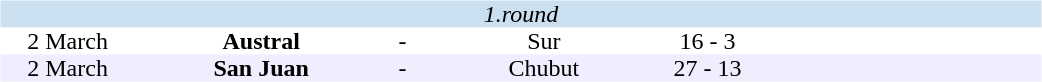<table width=700>
<tr>
<td width=700 valign="top"><br><table border=0 cellspacing=0 cellpadding=0 style="font-size: 100%; border-collapse: collapse;" width=100%>
<tr bgcolor="#CADFF0">
<td style="font-size:100%"; align="center" colspan="6"><em>1.round</em></td>
</tr>
<tr align=center bgcolor=#FFFFFF>
<td width=90>2 March</td>
<td width=170><strong>Austral</strong></td>
<td width=20>-</td>
<td width=170>Sur</td>
<td width=50>16 - 3</td>
<td width=200></td>
</tr>
<tr align=center bgcolor=#EEEEFF>
<td width=90>2 March</td>
<td width=170><strong>San Juan</strong></td>
<td width=20>-</td>
<td width=170>Chubut</td>
<td width=50>27 - 13</td>
<td width=200></td>
</tr>
</table>
</td>
</tr>
</table>
